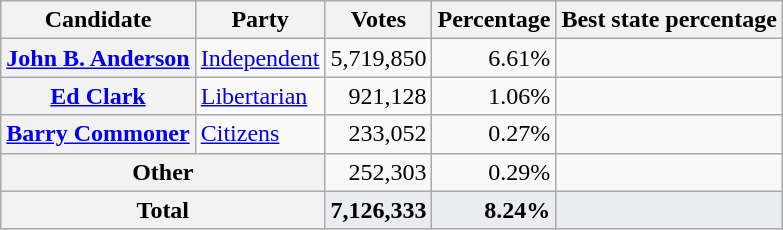<table class="wikitable sortable" style="text-align:right;">
<tr>
<th scope="col">Candidate</th>
<th scope="col">Party</th>
<th scope="col">Votes</th>
<th scope="col">Percentage</th>
<th scope="col">Best state percentage</th>
</tr>
<tr>
<th scope="row"><a href='#'>John B. Anderson</a></th>
<td style="text-align:left;"><a href='#'>Independent</a></td>
<td>5,719,850</td>
<td>6.61%</td>
<td></td>
</tr>
<tr>
<th scope="row"><a href='#'>Ed Clark</a></th>
<td style="text-align:left;"><a href='#'>Libertarian</a></td>
<td>921,128</td>
<td>1.06%</td>
<td></td>
</tr>
<tr>
<th scope="row"><a href='#'>Barry Commoner</a></th>
<td style="text-align:left;"><a href='#'>Citizens</a></td>
<td>233,052</td>
<td>0.27%</td>
<td></td>
</tr>
<tr>
<th scope="row" colspan="2">Other</th>
<td>252,303</td>
<td>0.29%</td>
<td></td>
</tr>
<tr style="font-weight:bold; background-color:#eaecf0;">
<th scope="row" colspan="2">Total</th>
<td>7,126,333</td>
<td>8.24%</td>
<td></td>
</tr>
</table>
